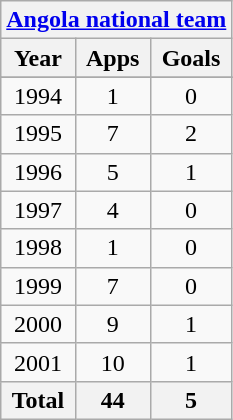<table class="wikitable" style="text-align:center">
<tr>
<th colspan=3><a href='#'>Angola national team</a></th>
</tr>
<tr>
<th>Year</th>
<th>Apps</th>
<th>Goals</th>
</tr>
<tr>
</tr>
<tr>
<td>1994</td>
<td>1</td>
<td>0</td>
</tr>
<tr>
<td>1995</td>
<td>7</td>
<td>2</td>
</tr>
<tr>
<td>1996</td>
<td>5</td>
<td>1</td>
</tr>
<tr>
<td>1997</td>
<td>4</td>
<td>0</td>
</tr>
<tr>
<td>1998</td>
<td>1</td>
<td>0</td>
</tr>
<tr>
<td>1999</td>
<td>7</td>
<td>0</td>
</tr>
<tr>
<td>2000</td>
<td>9</td>
<td>1</td>
</tr>
<tr>
<td>2001</td>
<td>10</td>
<td>1</td>
</tr>
<tr>
<th>Total</th>
<th>44</th>
<th>5</th>
</tr>
</table>
